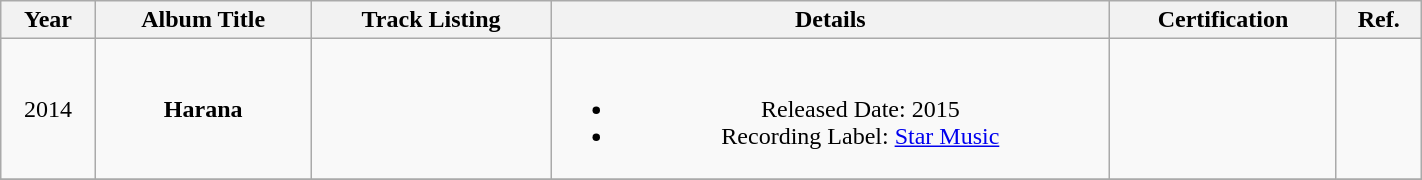<table class="wikitable" style="text-align:center" width="75%">
<tr>
<th>Year</th>
<th>Album Title</th>
<th>Track Listing</th>
<th>Details</th>
<th>Certification</th>
<th>Ref.</th>
</tr>
<tr>
<td>2014</td>
<td Harana (album)><strong>Harana</strong><br></td>
<td></td>
<td><br><ul><li>Released Date: 2015</li><li>Recording Label: <a href='#'>Star Music</a></li></ul></td>
<td></td>
<td></td>
</tr>
<tr>
</tr>
</table>
